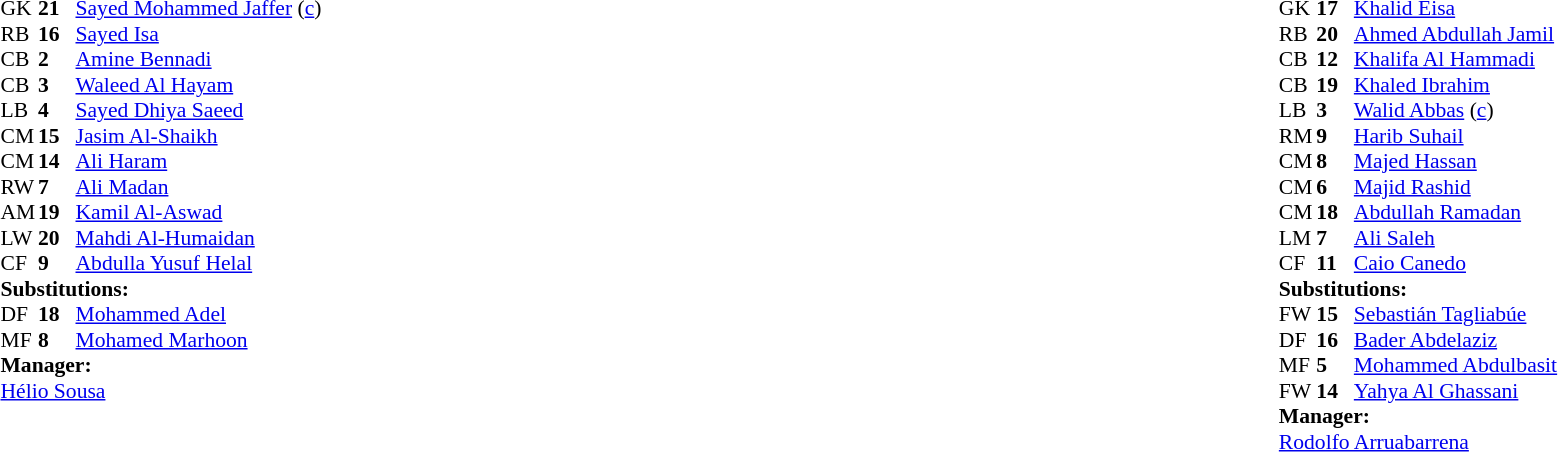<table width="100%">
<tr>
<td valign="top" width="40%"><br><table style="font-size:90%" cellspacing="0" cellpadding="0">
<tr>
<th width=25></th>
<th width=25></th>
</tr>
<tr>
<td>GK</td>
<td><strong>21</strong></td>
<td><a href='#'>Sayed Mohammed Jaffer</a> (<a href='#'>c</a>)</td>
</tr>
<tr>
<td>RB</td>
<td><strong>16</strong></td>
<td><a href='#'>Sayed Isa</a></td>
<td></td>
<td></td>
</tr>
<tr>
<td>CB</td>
<td><strong>2</strong></td>
<td><a href='#'>Amine Bennadi</a></td>
</tr>
<tr>
<td>CB</td>
<td><strong>3</strong></td>
<td><a href='#'>Waleed Al Hayam</a></td>
</tr>
<tr>
<td>LB</td>
<td><strong>4</strong></td>
<td><a href='#'>Sayed Dhiya Saeed</a></td>
</tr>
<tr>
<td>CM</td>
<td><strong>15</strong></td>
<td><a href='#'>Jasim Al-Shaikh</a></td>
</tr>
<tr>
<td>CM</td>
<td><strong>14</strong></td>
<td><a href='#'>Ali Haram</a></td>
<td></td>
</tr>
<tr>
<td>RW</td>
<td><strong>7</strong></td>
<td><a href='#'>Ali Madan</a></td>
<td></td>
<td></td>
</tr>
<tr>
<td>AM</td>
<td><strong>19</strong></td>
<td><a href='#'>Kamil Al-Aswad</a></td>
</tr>
<tr>
<td>LW</td>
<td><strong>20</strong></td>
<td><a href='#'>Mahdi Al-Humaidan</a></td>
</tr>
<tr>
<td>CF</td>
<td><strong>9</strong></td>
<td><a href='#'>Abdulla Yusuf Helal</a></td>
</tr>
<tr>
<td colspan=3><strong>Substitutions:</strong></td>
</tr>
<tr>
<td>DF</td>
<td><strong>18</strong></td>
<td><a href='#'>Mohammed Adel</a></td>
<td></td>
<td></td>
</tr>
<tr>
<td>MF</td>
<td><strong>8</strong></td>
<td><a href='#'>Mohamed Marhoon</a></td>
<td></td>
<td></td>
</tr>
<tr>
<td colspan=3><strong>Manager:</strong></td>
</tr>
<tr>
<td colspan=3> <a href='#'>Hélio Sousa</a></td>
</tr>
</table>
</td>
<td valign="top"></td>
<td valign="top" width="50%"><br><table style="font-size:90%; margin:auto" cellspacing="0" cellpadding="0">
<tr>
<th width=25></th>
<th width=25></th>
</tr>
<tr>
<td>GK</td>
<td><strong>17</strong></td>
<td><a href='#'>Khalid Eisa</a></td>
</tr>
<tr>
<td>RB</td>
<td><strong>20</strong></td>
<td><a href='#'>Ahmed Abdullah Jamil</a></td>
</tr>
<tr>
<td>CB</td>
<td><strong>12</strong></td>
<td><a href='#'>Khalifa Al Hammadi</a></td>
</tr>
<tr>
<td>CB</td>
<td><strong>19</strong></td>
<td><a href='#'>Khaled Ibrahim</a></td>
<td></td>
<td></td>
</tr>
<tr>
<td>LB</td>
<td><strong>3</strong></td>
<td><a href='#'>Walid Abbas</a> (<a href='#'>c</a>)</td>
</tr>
<tr>
<td>RM</td>
<td><strong>9</strong></td>
<td><a href='#'>Harib Suhail</a></td>
</tr>
<tr>
<td>CM</td>
<td><strong>8</strong></td>
<td><a href='#'>Majed Hassan</a></td>
<td></td>
<td></td>
</tr>
<tr>
<td>CM</td>
<td><strong>6</strong></td>
<td><a href='#'>Majid Rashid</a></td>
<td></td>
<td></td>
</tr>
<tr>
<td>CM</td>
<td><strong>18</strong></td>
<td><a href='#'>Abdullah Ramadan</a></td>
</tr>
<tr>
<td>LM</td>
<td><strong>7</strong></td>
<td><a href='#'>Ali Saleh</a></td>
<td></td>
<td></td>
</tr>
<tr>
<td>CF</td>
<td><strong>11</strong></td>
<td><a href='#'>Caio Canedo</a></td>
</tr>
<tr>
<td colspan=3><strong>Substitutions:</strong></td>
</tr>
<tr>
<td>FW</td>
<td><strong>15</strong></td>
<td><a href='#'>Sebastián Tagliabúe</a></td>
<td></td>
<td></td>
</tr>
<tr>
<td>DF</td>
<td><strong>16</strong></td>
<td><a href='#'>Bader Abdelaziz</a></td>
<td></td>
<td></td>
</tr>
<tr>
<td>MF</td>
<td><strong>5</strong></td>
<td><a href='#'>Mohammed Abdulbasit</a></td>
<td></td>
<td></td>
</tr>
<tr>
<td>FW</td>
<td><strong>14</strong></td>
<td><a href='#'>Yahya Al Ghassani</a></td>
<td></td>
<td></td>
</tr>
<tr>
<td colspan=3><strong>Manager:</strong></td>
</tr>
<tr>
<td colspan=3> <a href='#'>Rodolfo Arruabarrena</a></td>
</tr>
</table>
</td>
</tr>
</table>
